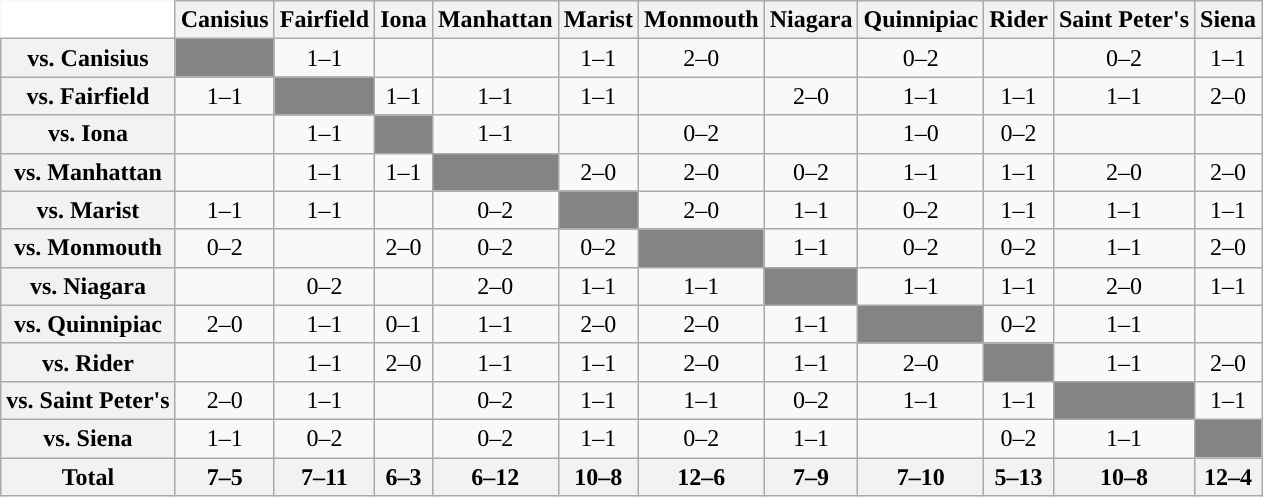<table class="wikitable" style="white-space:nowrap;">
<tr>
<th colspan=1 style="background:white; border-top-style:hidden; border-left-style:hidden;"   width=75> </th>
<th>Canisius</th>
<th>Fairfield</th>
<th>Iona</th>
<th>Manhattan</th>
<th>Marist</th>
<th>Monmouth</th>
<th>Niagara</th>
<th>Quinnipiac</th>
<th>Rider</th>
<th>Saint Peter's</th>
<th>Siena</th>
</tr>
<tr style="text-align:center;">
<th>vs. Canisius</th>
<td style="background:#848482;"></td>
<td>1–1</td>
<td></td>
<td></td>
<td>1–1</td>
<td>2–0</td>
<td></td>
<td>0–2</td>
<td></td>
<td>0–2</td>
<td>1–1</td>
</tr>
<tr style="text-align:center;">
<th>vs. Fairfield</th>
<td>1–1</td>
<td style="background:#848482;"></td>
<td>1–1</td>
<td>1–1</td>
<td>1–1</td>
<td></td>
<td>2–0</td>
<td>1–1</td>
<td>1–1</td>
<td>1–1</td>
<td>2–0</td>
</tr>
<tr style="text-align:center;">
<th>vs. Iona</th>
<td></td>
<td>1–1</td>
<td style="background:#848482;"></td>
<td>1–1</td>
<td></td>
<td>0–2</td>
<td></td>
<td>1–0</td>
<td>0–2</td>
<td></td>
<td></td>
</tr>
<tr style="text-align:center;">
<th>vs. Manhattan</th>
<td></td>
<td>1–1</td>
<td>1–1</td>
<td style="background:#848482;"></td>
<td>2–0</td>
<td>2–0</td>
<td>0–2</td>
<td>1–1</td>
<td>1–1</td>
<td>2–0</td>
<td>2–0</td>
</tr>
<tr style="text-align:center;">
<th>vs. Marist</th>
<td>1–1</td>
<td>1–1</td>
<td></td>
<td>0–2</td>
<td style="background:#848482;"></td>
<td>2–0</td>
<td>1–1</td>
<td>0–2</td>
<td>1–1</td>
<td>1–1</td>
<td>1–1</td>
</tr>
<tr style="text-align:center;">
<th>vs. Monmouth</th>
<td>0–2</td>
<td></td>
<td>2–0</td>
<td>0–2</td>
<td>0–2</td>
<td style="background:#848482;"></td>
<td>1–1</td>
<td>0–2</td>
<td>0–2</td>
<td>1–1</td>
<td>2–0</td>
</tr>
<tr style="text-align:center;">
<th>vs. Niagara</th>
<td></td>
<td>0–2</td>
<td></td>
<td>2–0</td>
<td>1–1</td>
<td>1–1</td>
<td style="background:#848482;"></td>
<td>1–1</td>
<td>1–1</td>
<td>2–0</td>
<td>1–1</td>
</tr>
<tr style="text-align:center;">
<th>vs. Quinnipiac</th>
<td>2–0</td>
<td>1–1</td>
<td>0–1</td>
<td>1–1</td>
<td>2–0</td>
<td>2–0</td>
<td>1–1</td>
<td style="background:#848482;"></td>
<td>0–2</td>
<td>1–1</td>
<td></td>
</tr>
<tr style="text-align:center;">
<th>vs. Rider</th>
<td></td>
<td>1–1</td>
<td>2–0</td>
<td>1–1</td>
<td>1–1</td>
<td>2–0</td>
<td>1–1</td>
<td>2–0</td>
<td style="background:#848482;"></td>
<td>1–1</td>
<td>2–0</td>
</tr>
<tr style="text-align:center;">
<th>vs. Saint Peter's</th>
<td>2–0</td>
<td>1–1</td>
<td></td>
<td>0–2</td>
<td>1–1</td>
<td>1–1</td>
<td>0–2</td>
<td>1–1</td>
<td>1–1</td>
<td style="background:#848482;"></td>
<td>1–1</td>
</tr>
<tr style="text-align:center;">
<th>vs. Siena</th>
<td>1–1</td>
<td>0–2</td>
<td></td>
<td>0–2</td>
<td>1–1</td>
<td>0–2</td>
<td>1–1</td>
<td></td>
<td>0–2</td>
<td>1–1</td>
<td style="background:#848482;"></td>
</tr>
<tr style="text-align:center;">
<th>Total</th>
<th>7–5</th>
<th>7–11</th>
<th>6–3</th>
<th>6–12</th>
<th>10–8</th>
<th>12–6</th>
<th>7–9</th>
<th>7–10</th>
<th>5–13</th>
<th>10–8</th>
<th>12–4</th>
</tr>
</table>
